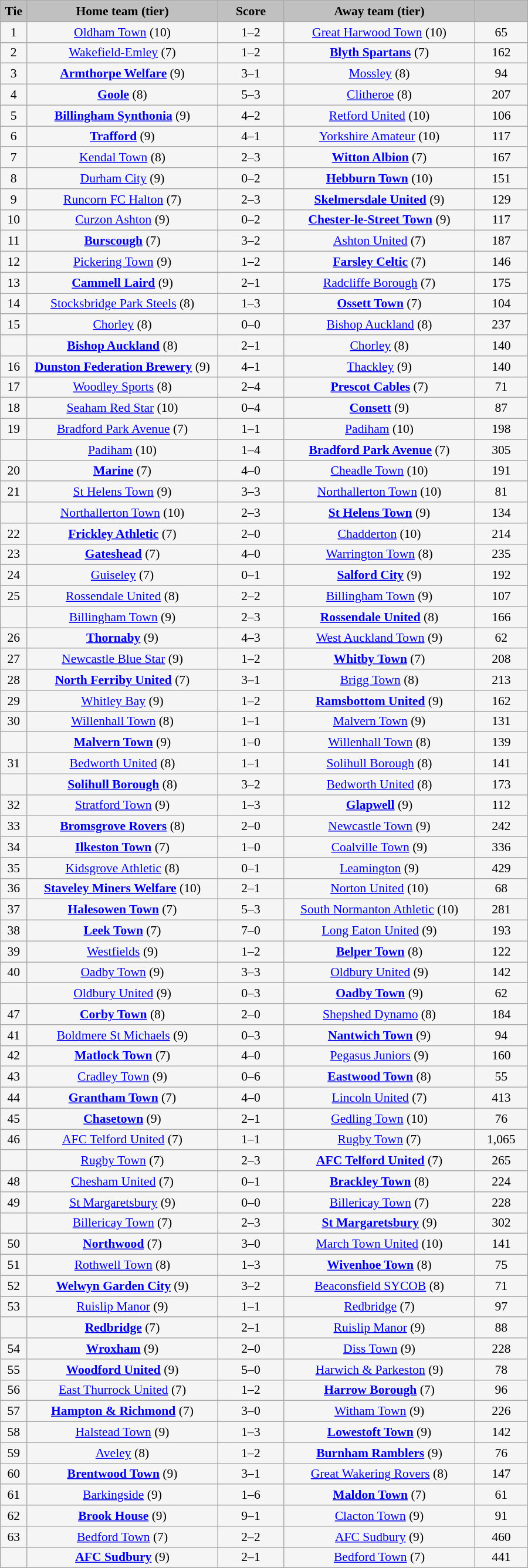<table class="wikitable" style="width: 600px; background:WhiteSmoke; text-align:center; font-size:90%">
<tr>
<td scope="col" style="width:  5.00%; background:silver;"><strong>Tie</strong></td>
<td scope="col" style="width: 36.25%; background:silver;"><strong>Home team (tier)</strong></td>
<td scope="col" style="width: 12.50%; background:silver;"><strong>Score</strong></td>
<td scope="col" style="width: 36.25%; background:silver;"><strong>Away team (tier)</strong></td>
<td scope="col" style="width: 10.00%; background:silver;"><strong></strong></td>
</tr>
<tr>
<td>1</td>
<td><a href='#'>Oldham Town</a> (10)</td>
<td>1–2</td>
<td><a href='#'>Great Harwood Town</a> (10)</td>
<td>65</td>
</tr>
<tr>
<td>2</td>
<td><a href='#'>Wakefield-Emley</a> (7)</td>
<td>1–2</td>
<td><strong><a href='#'>Blyth Spartans</a></strong> (7)</td>
<td>162</td>
</tr>
<tr>
<td>3</td>
<td><strong><a href='#'>Armthorpe Welfare</a></strong> (9)</td>
<td>3–1</td>
<td><a href='#'>Mossley</a> (8)</td>
<td>94</td>
</tr>
<tr>
<td>4</td>
<td><strong><a href='#'>Goole</a></strong> (8)</td>
<td>5–3</td>
<td><a href='#'>Clitheroe</a> (8)</td>
<td>207</td>
</tr>
<tr>
<td>5</td>
<td><strong><a href='#'>Billingham Synthonia</a></strong> (9)</td>
<td>4–2</td>
<td><a href='#'>Retford United</a> (10)</td>
<td>106</td>
</tr>
<tr>
<td>6</td>
<td><strong><a href='#'>Trafford</a></strong> (9)</td>
<td>4–1</td>
<td><a href='#'>Yorkshire Amateur</a> (10)</td>
<td>117</td>
</tr>
<tr>
<td>7</td>
<td><a href='#'>Kendal Town</a> (8)</td>
<td>2–3</td>
<td><strong><a href='#'>Witton Albion</a></strong> (7)</td>
<td>167</td>
</tr>
<tr>
<td>8</td>
<td><a href='#'>Durham City</a> (9)</td>
<td>0–2</td>
<td><strong><a href='#'>Hebburn Town</a></strong> (10)</td>
<td>151</td>
</tr>
<tr>
<td>9</td>
<td><a href='#'>Runcorn FC Halton</a> (7)</td>
<td>2–3</td>
<td><strong><a href='#'>Skelmersdale United</a></strong> (9)</td>
<td>129</td>
</tr>
<tr>
<td>10</td>
<td><a href='#'>Curzon Ashton</a> (9)</td>
<td>0–2</td>
<td><strong><a href='#'>Chester-le-Street Town</a></strong> (9)</td>
<td>117</td>
</tr>
<tr>
<td>11</td>
<td><strong><a href='#'>Burscough</a></strong> (7)</td>
<td>3–2</td>
<td><a href='#'>Ashton United</a> (7)</td>
<td>187</td>
</tr>
<tr>
<td>12</td>
<td><a href='#'>Pickering Town</a> (9)</td>
<td>1–2</td>
<td><strong><a href='#'>Farsley Celtic</a></strong> (7)</td>
<td>146</td>
</tr>
<tr>
<td>13</td>
<td><strong><a href='#'>Cammell Laird</a></strong> (9)</td>
<td>2–1</td>
<td><a href='#'>Radcliffe Borough</a> (7)</td>
<td>175</td>
</tr>
<tr>
<td>14</td>
<td><a href='#'>Stocksbridge Park Steels</a> (8)</td>
<td>1–3</td>
<td><strong><a href='#'>Ossett Town</a></strong> (7)</td>
<td>104</td>
</tr>
<tr>
<td>15</td>
<td><a href='#'>Chorley</a> (8)</td>
<td>0–0</td>
<td><a href='#'>Bishop Auckland</a> (8)</td>
<td>237</td>
</tr>
<tr>
<td><em></em></td>
<td><strong><a href='#'>Bishop Auckland</a></strong> (8)</td>
<td>2–1</td>
<td><a href='#'>Chorley</a> (8)</td>
<td>140</td>
</tr>
<tr>
<td>16</td>
<td><strong><a href='#'>Dunston Federation Brewery</a></strong> (9)</td>
<td>4–1</td>
<td><a href='#'>Thackley</a> (9)</td>
<td>140</td>
</tr>
<tr>
<td>17</td>
<td><a href='#'>Woodley Sports</a> (8)</td>
<td>2–4</td>
<td><strong><a href='#'>Prescot Cables</a></strong> (7)</td>
<td>71</td>
</tr>
<tr>
<td>18</td>
<td><a href='#'>Seaham Red Star</a> (10)</td>
<td>0–4</td>
<td><strong><a href='#'>Consett</a></strong> (9)</td>
<td>87</td>
</tr>
<tr>
<td>19</td>
<td><a href='#'>Bradford Park Avenue</a> (7)</td>
<td>1–1</td>
<td><a href='#'>Padiham</a> (10)</td>
<td>198</td>
</tr>
<tr>
<td><em></em></td>
<td><a href='#'>Padiham</a> (10)</td>
<td>1–4</td>
<td><strong><a href='#'>Bradford Park Avenue</a></strong> (7)</td>
<td>305</td>
</tr>
<tr>
<td>20</td>
<td><strong><a href='#'>Marine</a></strong> (7)</td>
<td>4–0</td>
<td><a href='#'>Cheadle Town</a> (10)</td>
<td>191</td>
</tr>
<tr>
<td>21</td>
<td><a href='#'>St Helens Town</a> (9)</td>
<td>3–3</td>
<td><a href='#'>Northallerton Town</a> (10)</td>
<td>81</td>
</tr>
<tr>
<td><em></em></td>
<td><a href='#'>Northallerton Town</a> (10)</td>
<td>2–3</td>
<td><strong><a href='#'>St Helens Town</a></strong> (9)</td>
<td>134</td>
</tr>
<tr>
<td>22</td>
<td><strong><a href='#'>Frickley Athletic</a></strong> (7)</td>
<td>2–0</td>
<td><a href='#'>Chadderton</a> (10)</td>
<td>214</td>
</tr>
<tr>
<td>23</td>
<td><strong><a href='#'>Gateshead</a></strong> (7)</td>
<td>4–0</td>
<td><a href='#'>Warrington Town</a> (8)</td>
<td>235</td>
</tr>
<tr>
<td>24</td>
<td><a href='#'>Guiseley</a> (7)</td>
<td>0–1</td>
<td><strong><a href='#'>Salford City</a></strong> (9)</td>
<td>192</td>
</tr>
<tr>
<td>25</td>
<td><a href='#'>Rossendale United</a> (8)</td>
<td>2–2</td>
<td><a href='#'>Billingham Town</a> (9)</td>
<td>107</td>
</tr>
<tr>
<td><em></em></td>
<td><a href='#'>Billingham Town</a> (9)</td>
<td>2–3</td>
<td><strong><a href='#'>Rossendale United</a></strong> (8)</td>
<td>166</td>
</tr>
<tr>
<td>26</td>
<td><strong><a href='#'>Thornaby</a></strong> (9)</td>
<td>4–3</td>
<td><a href='#'>West Auckland Town</a> (9)</td>
<td>62</td>
</tr>
<tr>
<td>27</td>
<td><a href='#'>Newcastle Blue Star</a> (9)</td>
<td>1–2</td>
<td><strong><a href='#'>Whitby Town</a></strong> (7)</td>
<td>208</td>
</tr>
<tr>
<td>28</td>
<td><strong><a href='#'>North Ferriby United</a></strong> (7)</td>
<td>3–1</td>
<td><a href='#'>Brigg Town</a> (8)</td>
<td>213</td>
</tr>
<tr>
<td>29</td>
<td><a href='#'>Whitley Bay</a> (9)</td>
<td>1–2</td>
<td><strong><a href='#'>Ramsbottom United</a></strong> (9)</td>
<td>162</td>
</tr>
<tr>
<td>30</td>
<td><a href='#'>Willenhall Town</a> (8)</td>
<td>1–1</td>
<td><a href='#'>Malvern Town</a> (9)</td>
<td>131</td>
</tr>
<tr>
<td><em></em></td>
<td><strong><a href='#'>Malvern Town</a></strong> (9)</td>
<td>1–0</td>
<td><a href='#'>Willenhall Town</a> (8)</td>
<td>139</td>
</tr>
<tr>
<td>31</td>
<td><a href='#'>Bedworth United</a> (8)</td>
<td>1–1</td>
<td><a href='#'>Solihull Borough</a> (8)</td>
<td>141</td>
</tr>
<tr>
<td><em></em></td>
<td><strong><a href='#'>Solihull Borough</a></strong> (8)</td>
<td>3–2</td>
<td><a href='#'>Bedworth United</a> (8)</td>
<td>173</td>
</tr>
<tr>
<td>32</td>
<td><a href='#'>Stratford Town</a> (9)</td>
<td>1–3</td>
<td><strong><a href='#'>Glapwell</a></strong> (9)</td>
<td>112</td>
</tr>
<tr>
<td>33</td>
<td><strong><a href='#'>Bromsgrove Rovers</a></strong> (8)</td>
<td>2–0</td>
<td><a href='#'>Newcastle Town</a> (9)</td>
<td>242</td>
</tr>
<tr>
<td>34</td>
<td><strong><a href='#'>Ilkeston Town</a></strong> (7)</td>
<td>1–0</td>
<td><a href='#'>Coalville Town</a> (9)</td>
<td>336</td>
</tr>
<tr>
<td>35</td>
<td><a href='#'>Kidsgrove Athletic</a> (8)</td>
<td>0–1</td>
<td><a href='#'>Leamington</a> (9)</td>
<td>429</td>
</tr>
<tr>
<td>36</td>
<td><strong><a href='#'>Staveley Miners Welfare</a></strong> (10)</td>
<td>2–1</td>
<td><a href='#'>Norton United</a> (10)</td>
<td>68</td>
</tr>
<tr>
<td>37</td>
<td><strong><a href='#'>Halesowen Town</a></strong> (7)</td>
<td>5–3</td>
<td><a href='#'>South Normanton Athletic</a> (10)</td>
<td>281</td>
</tr>
<tr>
<td>38</td>
<td><strong><a href='#'>Leek Town</a></strong> (7)</td>
<td>7–0</td>
<td><a href='#'>Long Eaton United</a> (9)</td>
<td>193</td>
</tr>
<tr>
<td>39</td>
<td><a href='#'>Westfields</a> (9)</td>
<td>1–2</td>
<td><strong><a href='#'>Belper Town</a></strong> (8)</td>
<td>122</td>
</tr>
<tr>
<td>40</td>
<td><a href='#'>Oadby Town</a> (9)</td>
<td>3–3</td>
<td><a href='#'>Oldbury United</a> (9)</td>
<td>142</td>
</tr>
<tr>
<td><em></em></td>
<td><a href='#'>Oldbury United</a> (9)</td>
<td>0–3</td>
<td><strong><a href='#'>Oadby Town</a></strong> (9)</td>
<td>62</td>
</tr>
<tr>
<td>47</td>
<td><strong><a href='#'>Corby Town</a></strong> (8)</td>
<td>2–0</td>
<td><a href='#'>Shepshed Dynamo</a> (8)</td>
<td>184</td>
</tr>
<tr>
<td>41</td>
<td><a href='#'>Boldmere St Michaels</a> (9)</td>
<td>0–3</td>
<td><strong><a href='#'>Nantwich Town</a></strong> (9)</td>
<td>94</td>
</tr>
<tr>
<td>42</td>
<td><strong><a href='#'>Matlock Town</a></strong> (7)</td>
<td>4–0</td>
<td><a href='#'>Pegasus Juniors</a> (9)</td>
<td>160</td>
</tr>
<tr>
<td>43</td>
<td><a href='#'>Cradley Town</a> (9)</td>
<td>0–6</td>
<td><strong><a href='#'>Eastwood Town</a></strong> (8)</td>
<td>55</td>
</tr>
<tr>
<td>44</td>
<td><strong><a href='#'>Grantham Town</a></strong> (7)</td>
<td>4–0</td>
<td><a href='#'>Lincoln United</a> (7)</td>
<td>413</td>
</tr>
<tr>
<td>45</td>
<td><strong><a href='#'>Chasetown</a></strong> (9)</td>
<td>2–1</td>
<td><a href='#'>Gedling Town</a> (10)</td>
<td>76</td>
</tr>
<tr>
<td>46</td>
<td><a href='#'>AFC Telford United</a> (7)</td>
<td>1–1</td>
<td><a href='#'>Rugby Town</a> (7)</td>
<td>1,065</td>
</tr>
<tr>
<td><em></em></td>
<td><a href='#'>Rugby Town</a> (7)</td>
<td>2–3</td>
<td><strong><a href='#'>AFC Telford United</a></strong> (7)</td>
<td>265</td>
</tr>
<tr>
<td>48</td>
<td><a href='#'>Chesham United</a> (7)</td>
<td>0–1</td>
<td><strong><a href='#'>Brackley Town</a></strong> (8)</td>
<td>224</td>
</tr>
<tr>
<td>49</td>
<td><a href='#'>St Margaretsbury</a> (9)</td>
<td>0–0</td>
<td><a href='#'>Billericay Town</a> (7)</td>
<td>228</td>
</tr>
<tr>
<td><em></em></td>
<td><a href='#'>Billericay Town</a> (7)</td>
<td>2–3</td>
<td><strong><a href='#'>St Margaretsbury</a></strong> (9)</td>
<td>302</td>
</tr>
<tr>
<td>50</td>
<td><strong><a href='#'>Northwood</a></strong> (7)</td>
<td>3–0</td>
<td><a href='#'>March Town United</a> (10)</td>
<td>141</td>
</tr>
<tr>
<td>51</td>
<td><a href='#'>Rothwell Town</a> (8)</td>
<td>1–3</td>
<td><strong><a href='#'>Wivenhoe Town</a></strong> (8)</td>
<td>75</td>
</tr>
<tr>
<td>52</td>
<td><strong><a href='#'>Welwyn Garden City</a></strong> (9)</td>
<td>3–2</td>
<td><a href='#'>Beaconsfield SYCOB</a> (8)</td>
<td>71</td>
</tr>
<tr>
<td>53</td>
<td><a href='#'>Ruislip Manor</a> (9)</td>
<td>1–1</td>
<td><a href='#'>Redbridge</a> (7)</td>
<td>97</td>
</tr>
<tr>
<td><em></em></td>
<td><strong><a href='#'>Redbridge</a></strong> (7)</td>
<td>2–1</td>
<td><a href='#'>Ruislip Manor</a> (9)</td>
<td>88</td>
</tr>
<tr>
<td>54</td>
<td><strong><a href='#'>Wroxham</a></strong> (9)</td>
<td>2–0</td>
<td><a href='#'>Diss Town</a> (9)</td>
<td>228</td>
</tr>
<tr>
<td>55</td>
<td><strong><a href='#'>Woodford United</a></strong> (9)</td>
<td>5–0</td>
<td><a href='#'>Harwich & Parkeston</a> (9)</td>
<td>78</td>
</tr>
<tr>
<td>56</td>
<td><a href='#'>East Thurrock United</a> (7)</td>
<td>1–2</td>
<td><strong><a href='#'>Harrow Borough</a></strong> (7)</td>
<td>96</td>
</tr>
<tr>
<td>57</td>
<td><strong><a href='#'>Hampton & Richmond</a></strong> (7)</td>
<td>3–0</td>
<td><a href='#'>Witham Town</a> (9)</td>
<td>226</td>
</tr>
<tr>
<td>58</td>
<td><a href='#'>Halstead Town</a> (9)</td>
<td>1–3</td>
<td><strong><a href='#'>Lowestoft Town</a></strong> (9)</td>
<td>142</td>
</tr>
<tr>
<td>59</td>
<td><a href='#'>Aveley</a> (8)</td>
<td>1–2</td>
<td><strong><a href='#'>Burnham Ramblers</a></strong> (9)</td>
<td>76</td>
</tr>
<tr>
<td>60</td>
<td><strong><a href='#'>Brentwood Town</a></strong> (9)</td>
<td>3–1</td>
<td><a href='#'>Great Wakering Rovers</a> (8)</td>
<td>147</td>
</tr>
<tr>
<td>61</td>
<td><a href='#'>Barkingside</a> (9)</td>
<td>1–6</td>
<td><strong><a href='#'>Maldon Town</a></strong> (7)</td>
<td>61</td>
</tr>
<tr>
<td>62</td>
<td><strong><a href='#'>Brook House</a></strong> (9)</td>
<td>9–1</td>
<td><a href='#'>Clacton Town</a> (9)</td>
<td>91</td>
</tr>
<tr>
<td>63</td>
<td><a href='#'>Bedford Town</a> (7)</td>
<td>2–2</td>
<td><a href='#'>AFC Sudbury</a> (9)</td>
<td>460</td>
</tr>
<tr>
<td><em></em></td>
<td><strong><a href='#'>AFC Sudbury</a></strong> (9)</td>
<td>2–1</td>
<td><a href='#'>Bedford Town</a> (7)</td>
<td>441</td>
</tr>
</table>
